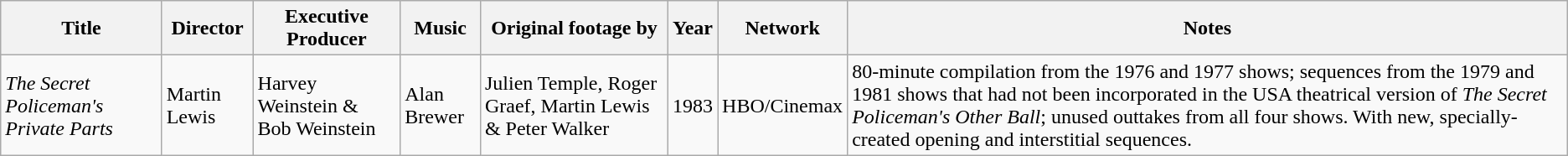<table class="wikitable">
<tr>
<th>Title</th>
<th>Director</th>
<th>Executive Producer</th>
<th>Music</th>
<th>Original footage by</th>
<th>Year</th>
<th>Network</th>
<th>Notes</th>
</tr>
<tr>
<td><em>The Secret Policeman's Private Parts</em></td>
<td>Martin Lewis</td>
<td>Harvey Weinstein & Bob Weinstein</td>
<td>Alan Brewer</td>
<td>Julien Temple, Roger Graef, Martin Lewis & Peter Walker</td>
<td>1983</td>
<td>HBO/Cinemax</td>
<td>80-minute compilation from the 1976 and 1977 shows; sequences from the 1979 and 1981 shows that had not been incorporated in the USA theatrical version of <em>The Secret Policeman's Other Ball</em>; unused outtakes from all four shows.  With new, specially-created opening and interstitial sequences.</td>
</tr>
</table>
